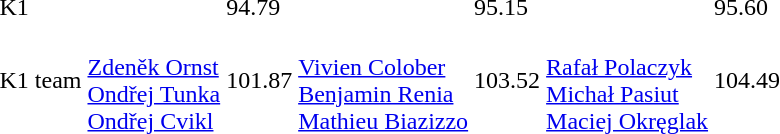<table>
<tr>
<td>K1</td>
<td></td>
<td>94.79</td>
<td></td>
<td>95.15</td>
<td></td>
<td>95.60</td>
</tr>
<tr>
<td>K1 team</td>
<td><br><a href='#'>Zdeněk Ornst</a><br><a href='#'>Ondřej Tunka</a><br><a href='#'>Ondřej Cvikl</a></td>
<td>101.87</td>
<td><br><a href='#'>Vivien Colober</a><br><a href='#'>Benjamin Renia</a><br><a href='#'>Mathieu Biazizzo</a></td>
<td>103.52</td>
<td><br><a href='#'>Rafał Polaczyk</a><br><a href='#'>Michał Pasiut</a><br><a href='#'>Maciej Okręglak</a></td>
<td>104.49</td>
</tr>
</table>
